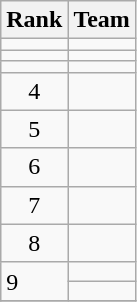<table class="wikitable" border="1">
<tr>
<th>Rank</th>
<th>Team</th>
</tr>
<tr>
<td align=center></td>
<td></td>
</tr>
<tr>
<td align=center></td>
<td></td>
</tr>
<tr>
<td align=center></td>
<td></td>
</tr>
<tr>
<td align=center>4</td>
<td></td>
</tr>
<tr>
<td align=center>5</td>
<td></td>
</tr>
<tr>
<td align=center>6</td>
<td></td>
</tr>
<tr>
<td align=center>7</td>
<td></td>
</tr>
<tr>
<td align=center>8</td>
<td></td>
</tr>
<tr>
<td rowspan=2>9</td>
<td></td>
</tr>
<tr>
<td></td>
</tr>
<tr>
</tr>
</table>
